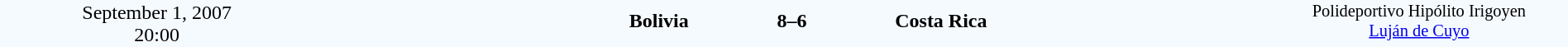<table style="width: 100%; background:#F5FAFF;" cellspacing="0">
<tr>
<td align=center rowspan=3 width=20%>September 1, 2007<br>20:00</td>
</tr>
<tr>
<td width=24% align=right><strong>Bolivia</strong></td>
<td align=center width=13%><strong>8–6</strong></td>
<td width=24%><strong>Costa Rica</strong></td>
<td style=font-size:85% rowspan=3 valign=top align=center>Polideportivo Hipólito Irigoyen<br><a href='#'>Luján de Cuyo</a></td>
</tr>
<tr style=font-size:85%>
<td align=right valign=top></td>
<td></td>
<td></td>
</tr>
</table>
